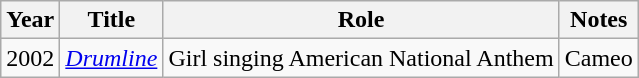<table class="wikitable">
<tr>
<th>Year</th>
<th>Title</th>
<th>Role</th>
<th>Notes</th>
</tr>
<tr>
<td>2002</td>
<td><em><a href='#'>Drumline</a></em></td>
<td>Girl singing American National Anthem</td>
<td>Cameo</td>
</tr>
</table>
